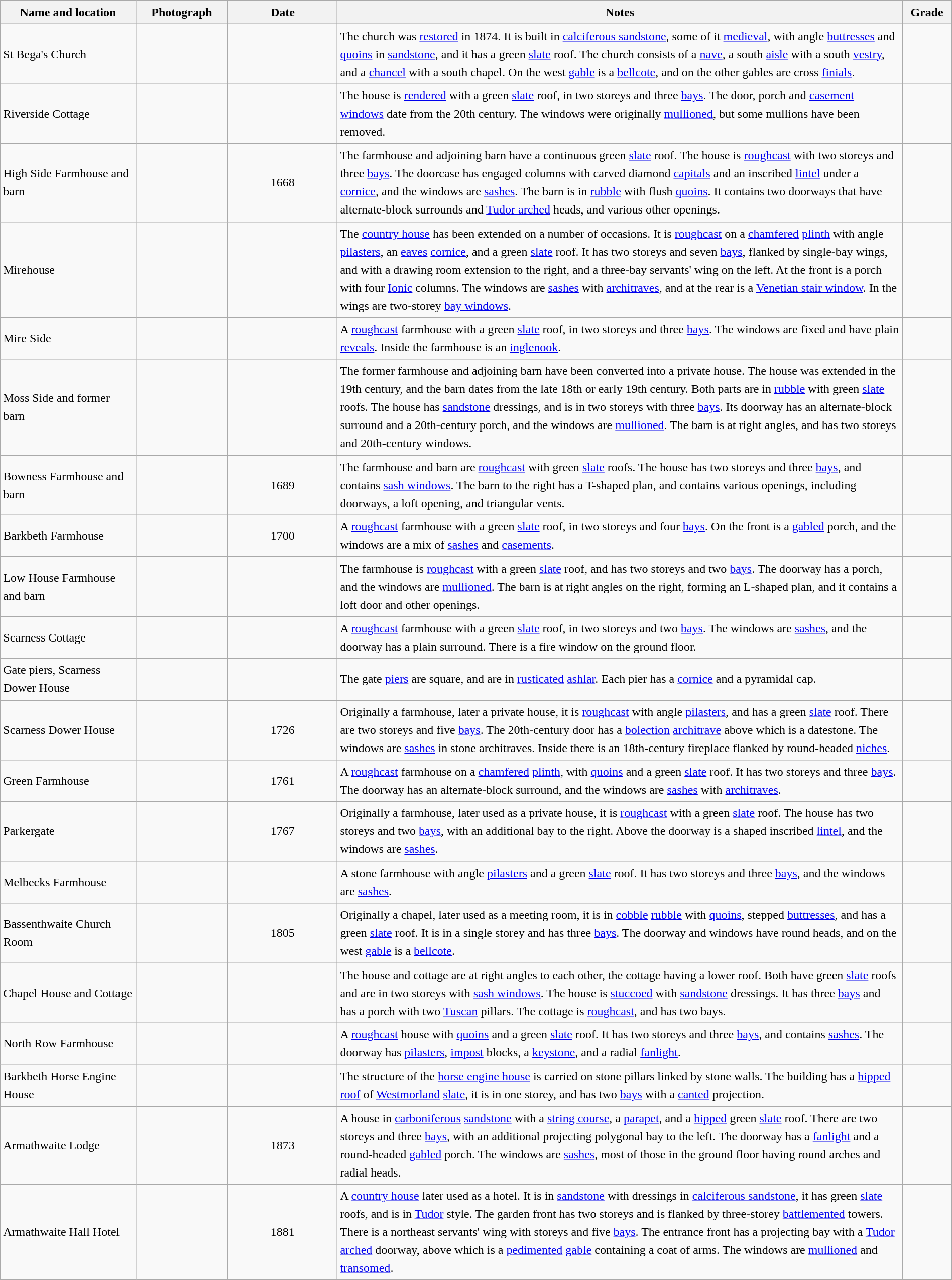<table class="wikitable sortable plainrowheaders" style="width:100%;border:0px;text-align:left;line-height:150%;">
<tr>
<th scope="col"  style="width:150px">Name and location</th>
<th scope="col"  style="width:100px" class="unsortable">Photograph</th>
<th scope="col"  style="width:120px">Date</th>
<th scope="col"  style="width:650px" class="unsortable">Notes</th>
<th scope="col"  style="width:50px">Grade</th>
</tr>
<tr>
<td>St Bega's Church<br><small></small></td>
<td></td>
<td align="center"></td>
<td>The church was <a href='#'>restored</a> in 1874.  It is built in <a href='#'>calciferous sandstone</a>, some of it <a href='#'>medieval</a>, with angle <a href='#'>buttresses</a> and <a href='#'>quoins</a> in <a href='#'>sandstone</a>, and it has a green <a href='#'>slate</a> roof.  The church consists of a <a href='#'>nave</a>, a south <a href='#'>aisle</a> with a south <a href='#'>vestry</a>, and a <a href='#'>chancel</a> with a south chapel.  On the west <a href='#'>gable</a> is a <a href='#'>bellcote</a>, and on the other gables are cross <a href='#'>finials</a>.</td>
<td align="center" ></td>
</tr>
<tr>
<td>Riverside Cottage<br><small></small></td>
<td></td>
<td align="center"></td>
<td>The house is <a href='#'>rendered</a> with a green <a href='#'>slate</a> roof, in two storeys and three <a href='#'>bays</a>.  The door, porch and <a href='#'>casement windows</a> date from the 20th century.  The windows were originally <a href='#'>mullioned</a>, but some mullions have been removed.</td>
<td align="center" ></td>
</tr>
<tr>
<td>High Side Farmhouse and barn<br><small></small></td>
<td></td>
<td align="center">1668</td>
<td>The farmhouse and adjoining barn have a continuous green <a href='#'>slate</a> roof.  The house is <a href='#'>roughcast</a> with two storeys and three <a href='#'>bays</a>. The doorcase has engaged columns with carved diamond <a href='#'>capitals</a> and an inscribed <a href='#'>lintel</a> under a <a href='#'>cornice</a>, and the windows are <a href='#'>sashes</a>.  The barn is in <a href='#'>rubble</a> with flush <a href='#'>quoins</a>.  It contains two doorways that have alternate-block surrounds and <a href='#'>Tudor arched</a> heads, and various other openings.</td>
<td align="center" ></td>
</tr>
<tr>
<td>Mirehouse<br><small></small></td>
<td></td>
<td align="center"></td>
<td>The <a href='#'>country house</a> has been extended on a number of occasions.  It is <a href='#'>roughcast</a> on a <a href='#'>chamfered</a> <a href='#'>plinth</a> with angle <a href='#'>pilasters</a>, an <a href='#'>eaves</a> <a href='#'>cornice</a>, and a green <a href='#'>slate</a> roof.  It has two storeys and seven <a href='#'>bays</a>, flanked by single-bay wings, and with a drawing room extension to the right, and a three-bay servants' wing on the left.  At the front is a porch with four <a href='#'>Ionic</a> columns.  The windows are <a href='#'>sashes</a> with <a href='#'>architraves</a>, and at the rear is a <a href='#'>Venetian stair window</a>.  In the wings are two-storey <a href='#'>bay windows</a>.</td>
<td align="center" ></td>
</tr>
<tr>
<td>Mire Side<br><small></small></td>
<td></td>
<td align="center"></td>
<td>A <a href='#'>roughcast</a> farmhouse with a green <a href='#'>slate</a> roof, in two storeys and three <a href='#'>bays</a>.  The windows are fixed and have plain <a href='#'>reveals</a>.  Inside the farmhouse is an <a href='#'>inglenook</a>.</td>
<td align="center" ></td>
</tr>
<tr>
<td>Moss Side and former barn<br><small></small></td>
<td></td>
<td align="center"></td>
<td>The former farmhouse and adjoining barn have been converted into a private house.  The house was extended in the 19th century, and the barn dates from the late 18th or early 19th century.  Both parts are in <a href='#'>rubble</a> with green <a href='#'>slate</a> roofs.  The house has <a href='#'>sandstone</a> dressings, and is in two storeys with three <a href='#'>bays</a>.  Its doorway has an alternate-block surround and a 20th-century porch, and the windows are <a href='#'>mullioned</a>.  The barn is at right angles, and has two storeys and 20th-century windows.</td>
<td align="center" ></td>
</tr>
<tr>
<td>Bowness Farmhouse and barn<br><small></small></td>
<td></td>
<td align="center">1689</td>
<td>The farmhouse and barn are <a href='#'>roughcast</a> with green <a href='#'>slate</a> roofs.  The house has two storeys and three <a href='#'>bays</a>, and contains <a href='#'>sash windows</a>.  The barn to the right has a T-shaped plan, and contains various openings, including doorways, a loft opening, and triangular vents.</td>
<td align="center" ></td>
</tr>
<tr>
<td>Barkbeth Farmhouse<br><small></small></td>
<td></td>
<td align="center">1700</td>
<td>A <a href='#'>roughcast</a> farmhouse with a green <a href='#'>slate</a> roof, in two storeys and four <a href='#'>bays</a>.  On the front is a <a href='#'>gabled</a> porch, and the windows are a mix of <a href='#'>sashes</a> and <a href='#'>casements</a>.</td>
<td align="center" ></td>
</tr>
<tr>
<td>Low House Farmhouse and barn<br><small></small></td>
<td></td>
<td align="center"></td>
<td>The farmhouse is <a href='#'>roughcast</a> with a green <a href='#'>slate</a> roof, and has two storeys and two <a href='#'>bays</a>.  The doorway has a porch, and the windows are <a href='#'>mullioned</a>.  The barn is at right angles on the right, forming an L-shaped plan, and it contains a loft door and other openings.</td>
<td align="center" ></td>
</tr>
<tr>
<td>Scarness Cottage<br><small></small></td>
<td></td>
<td align="center"></td>
<td>A <a href='#'>roughcast</a> farmhouse with a green <a href='#'>slate</a> roof, in two storeys and two <a href='#'>bays</a>.  The windows are <a href='#'>sashes</a>, and the doorway has a plain surround.  There is a fire window on the ground floor.</td>
<td align="center" ></td>
</tr>
<tr>
<td>Gate piers, Scarness Dower House<br><small></small></td>
<td></td>
<td align="center"></td>
<td>The gate <a href='#'>piers</a> are square, and are in <a href='#'>rusticated</a> <a href='#'>ashlar</a>.  Each pier has a <a href='#'>cornice</a> and a pyramidal cap.</td>
<td align="center" ></td>
</tr>
<tr>
<td>Scarness Dower House<br><small></small></td>
<td></td>
<td align="center">1726</td>
<td>Originally a farmhouse, later a private house, it is <a href='#'>roughcast</a> with angle <a href='#'>pilasters</a>, and has a green <a href='#'>slate</a> roof.  There are two storeys and five <a href='#'>bays</a>.  The 20th-century door has a <a href='#'>bolection</a> <a href='#'>architrave</a> above which is a datestone.  The windows are <a href='#'>sashes</a> in stone architraves.  Inside there is an 18th-century fireplace flanked by round-headed <a href='#'>niches</a>.</td>
<td align="center" ></td>
</tr>
<tr>
<td>Green Farmhouse<br><small></small></td>
<td></td>
<td align="center">1761</td>
<td>A <a href='#'>roughcast</a> farmhouse on a <a href='#'>chamfered</a> <a href='#'>plinth</a>, with <a href='#'>quoins</a> and a green <a href='#'>slate</a> roof.  It has two storeys and three <a href='#'>bays</a>.  The doorway has an alternate-block surround, and the windows are <a href='#'>sashes</a> with <a href='#'>architraves</a>.</td>
<td align="center" ></td>
</tr>
<tr>
<td>Parkergate<br><small></small></td>
<td></td>
<td align="center">1767</td>
<td>Originally a farmhouse, later used as a private house, it is <a href='#'>roughcast</a> with a green <a href='#'>slate</a> roof.  The house has two storeys and two <a href='#'>bays</a>, with an additional bay to the right.  Above the doorway is a shaped inscribed <a href='#'>lintel</a>, and the windows are <a href='#'>sashes</a>.</td>
<td align="center" ></td>
</tr>
<tr>
<td>Melbecks Farmhouse<br><small></small></td>
<td></td>
<td align="center"></td>
<td>A stone farmhouse with angle <a href='#'>pilasters</a> and a green <a href='#'>slate</a> roof.  It has two storeys and three <a href='#'>bays</a>, and the windows are <a href='#'>sashes</a>.</td>
<td align="center" ></td>
</tr>
<tr>
<td>Bassenthwaite Church Room<br><small></small></td>
<td></td>
<td align="center">1805</td>
<td>Originally a chapel, later used as a meeting room, it is in <a href='#'>cobble</a> <a href='#'>rubble</a> with <a href='#'>quoins</a>, stepped <a href='#'>buttresses</a>, and has a green <a href='#'>slate</a> roof.  It is in a single storey and has three <a href='#'>bays</a>.  The doorway and windows have round heads, and on the west <a href='#'>gable</a> is a <a href='#'>bellcote</a>.</td>
<td align="center" ></td>
</tr>
<tr>
<td>Chapel House and Cottage<br><small></small></td>
<td></td>
<td align="center"></td>
<td>The house and cottage are at right angles to each other, the cottage having a lower roof.  Both have green <a href='#'>slate</a> roofs and are in two storeys with <a href='#'>sash windows</a>.  The house is <a href='#'>stuccoed</a> with <a href='#'>sandstone</a> dressings.  It has three <a href='#'>bays</a> and has a porch with two <a href='#'>Tuscan</a> pillars.  The cottage is <a href='#'>roughcast</a>, and has two bays.</td>
<td align="center" ></td>
</tr>
<tr>
<td>North Row Farmhouse<br><small></small></td>
<td></td>
<td align="center"></td>
<td>A <a href='#'>roughcast</a> house with <a href='#'>quoins</a> and a green <a href='#'>slate</a> roof.  It has two storeys and three <a href='#'>bays</a>, and contains <a href='#'>sashes</a>.  The doorway has <a href='#'>pilasters</a>, <a href='#'>impost</a> blocks, a <a href='#'>keystone</a>, and a radial <a href='#'>fanlight</a>.</td>
<td align="center" ></td>
</tr>
<tr>
<td>Barkbeth Horse Engine House<br><small></small></td>
<td></td>
<td align="center"></td>
<td>The structure of the <a href='#'>horse engine house</a> is carried on stone pillars linked by stone walls.  The building has a <a href='#'>hipped roof</a> of <a href='#'>Westmorland</a> <a href='#'>slate</a>, it is in one storey, and has two <a href='#'>bays</a> with a <a href='#'>canted</a> projection.</td>
<td align="center" ></td>
</tr>
<tr>
<td>Armathwaite Lodge<br><small></small></td>
<td></td>
<td align="center">1873</td>
<td>A house in <a href='#'>carboniferous</a> <a href='#'>sandstone</a> with a <a href='#'>string course</a>, a <a href='#'>parapet</a>, and a <a href='#'>hipped</a> green <a href='#'>slate</a> roof.  There are two storeys and three <a href='#'>bays</a>, with an additional projecting polygonal bay to the left.  The doorway has a <a href='#'>fanlight</a> and a round-headed <a href='#'>gabled</a> porch.  The windows are <a href='#'>sashes</a>, most of those in the ground floor having round arches and radial heads.</td>
<td align="center" ></td>
</tr>
<tr>
<td>Armathwaite Hall Hotel<br><small></small></td>
<td></td>
<td align="center">1881</td>
<td>A <a href='#'>country house</a> later used as a hotel.  It is in <a href='#'>sandstone</a> with dressings in <a href='#'>calciferous sandstone</a>, it has green <a href='#'>slate</a> roofs, and is in <a href='#'>Tudor</a> style.   The garden front has two storeys and is flanked by three-storey <a href='#'>battlemented</a> towers.  There is a northeast servants' wing with  storeys and five <a href='#'>bays</a>.  The entrance front has a projecting bay with a <a href='#'>Tudor arched</a> doorway, above which is a <a href='#'>pedimented</a> <a href='#'>gable</a> containing a coat of arms.  The windows are <a href='#'>mullioned</a> and <a href='#'>transomed</a>.</td>
<td align="center" ></td>
</tr>
<tr>
</tr>
</table>
